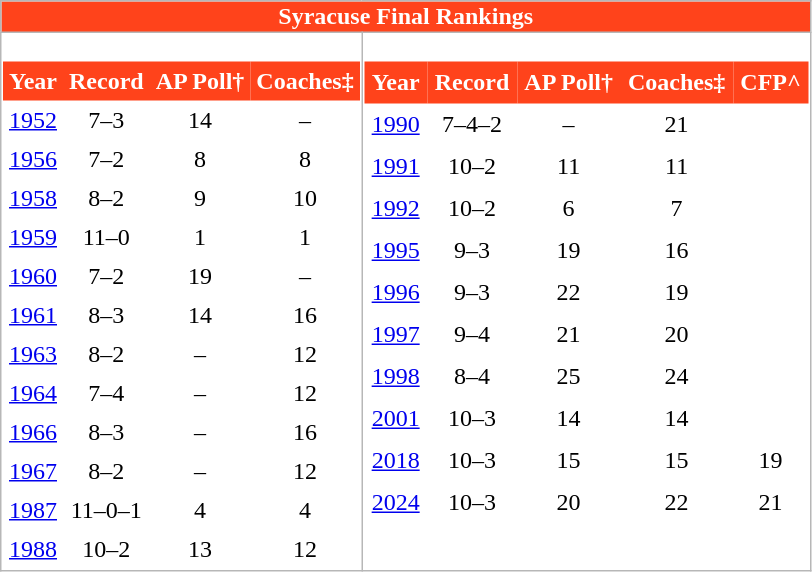<table class="toccolours collapsible" style="background:white; border:1px #b7b7b7 solid; border-collapse:collapse;">
<tr>
<th colspan=2 style="background:#FF431B; color:#FFF;">Syracuse Final Rankings</th>
</tr>
<tr style="background:white;">
<td style="vertical-align:top; border: 1px #b7b7b7 solid;"><br><table cellpadding="4" border="0" cellspacing="0" style="width:100%;text-align:center;">
<tr>
<th style="background:#FF431B; color:#FFF;">Year</th>
<th style="background:#FF431B; color:#FFF;">Record</th>
<th style="background:#FF431B; color:#FFF;">AP Poll†</th>
<th style="background:#FF431B; color:#FFF;">Coaches‡</th>
</tr>
<tr>
<td><a href='#'>1952</a></td>
<td>7–3</td>
<td>14</td>
<td>–</td>
</tr>
<tr>
<td><a href='#'>1956</a></td>
<td>7–2</td>
<td>8</td>
<td>8</td>
</tr>
<tr>
<td><a href='#'>1958</a></td>
<td>8–2</td>
<td>9</td>
<td>10</td>
</tr>
<tr>
<td><a href='#'>1959</a></td>
<td>11–0</td>
<td>1</td>
<td>1</td>
</tr>
<tr>
<td><a href='#'>1960</a></td>
<td>7–2</td>
<td>19</td>
<td>–</td>
</tr>
<tr>
<td><a href='#'>1961</a></td>
<td>8–3</td>
<td>14</td>
<td>16</td>
</tr>
<tr>
<td><a href='#'>1963</a></td>
<td>8–2</td>
<td>–</td>
<td>12</td>
</tr>
<tr>
<td><a href='#'>1964</a></td>
<td>7–4</td>
<td>–</td>
<td>12</td>
</tr>
<tr>
<td><a href='#'>1966</a></td>
<td>8–3</td>
<td>–</td>
<td>16</td>
</tr>
<tr>
<td><a href='#'>1967</a></td>
<td>8–2</td>
<td>–</td>
<td>12</td>
</tr>
<tr>
<td><a href='#'>1987</a></td>
<td>11–0–1</td>
<td>4</td>
<td>4</td>
</tr>
<tr>
<td><a href='#'>1988</a></td>
<td>10–2</td>
<td>13</td>
<td>12</td>
</tr>
</table>
</td>
<td style="vertical-align:top; border: 1px #b7b7b7 solid;"><br><table cellpadding="5" border="0" cellspacing="0" style="width:100%;text-align:center;">
<tr>
<th style="background:#FF431B; color:#FFF;">Year</th>
<th style="background:#FF431B; color:#FFF;">Record</th>
<th style="background:#FF431B; color:#FFF;">AP Poll†</th>
<th style="background:#FF431B; color:#FFF;">Coaches‡</th>
<th style="background:#FF431B; color:#FFF;">CFP^</th>
</tr>
<tr>
<td><a href='#'>1990</a></td>
<td>7–4–2</td>
<td>–</td>
<td>21</td>
<td></td>
</tr>
<tr>
<td><a href='#'>1991</a></td>
<td>10–2</td>
<td>11</td>
<td>11</td>
<td></td>
</tr>
<tr>
<td><a href='#'>1992</a></td>
<td>10–2</td>
<td>6</td>
<td>7</td>
<td></td>
</tr>
<tr>
<td><a href='#'>1995</a></td>
<td>9–3</td>
<td>19</td>
<td>16</td>
<td></td>
</tr>
<tr>
<td><a href='#'>1996</a></td>
<td>9–3</td>
<td>22</td>
<td>19</td>
<td></td>
</tr>
<tr>
<td><a href='#'>1997</a></td>
<td>9–4</td>
<td>21</td>
<td>20</td>
<td></td>
</tr>
<tr>
<td><a href='#'>1998</a></td>
<td>8–4</td>
<td>25</td>
<td>24</td>
<td></td>
</tr>
<tr>
<td><a href='#'>2001</a></td>
<td>10–3</td>
<td>14</td>
<td>14</td>
<td></td>
</tr>
<tr>
<td><a href='#'>2018</a></td>
<td>10–3</td>
<td>15</td>
<td>15</td>
<td>19</td>
</tr>
<tr>
<td><a href='#'>2024</a></td>
<td>10–3</td>
<td>20</td>
<td>22</td>
<td>21</td>
</tr>
</table>
</td>
</tr>
</table>
